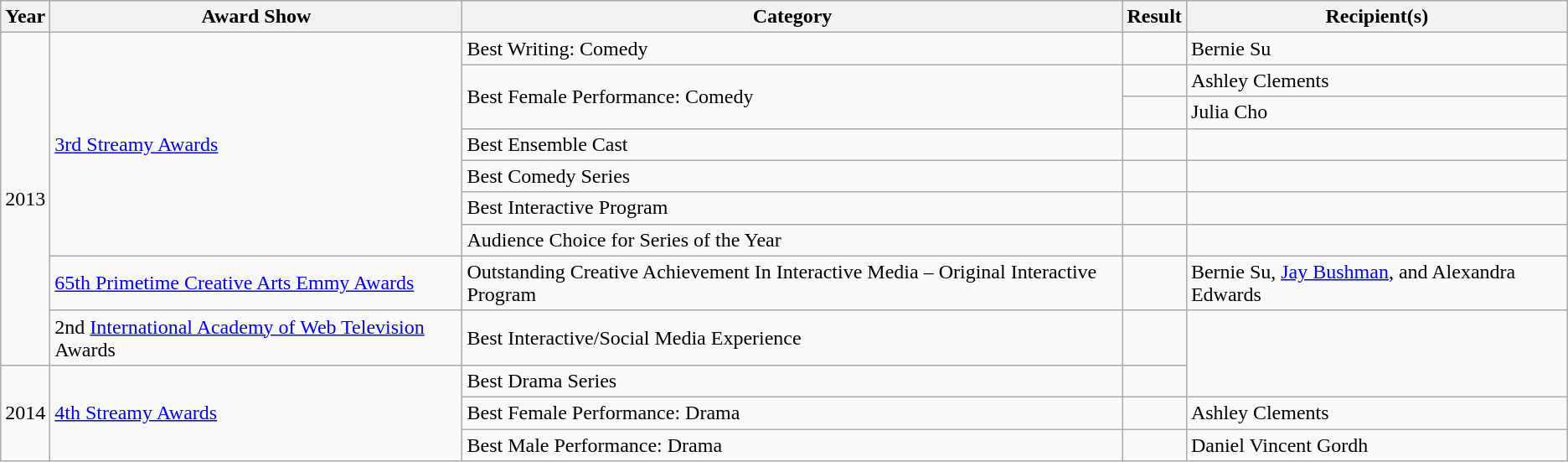<table class="wikitable">
<tr>
<th>Year</th>
<th>Award Show</th>
<th>Category</th>
<th>Result</th>
<th>Recipient(s)</th>
</tr>
<tr>
<td rowspan="9">2013</td>
<td rowspan="7"><a href='#'>3rd Streamy Awards</a></td>
<td>Best Writing: Comedy</td>
<td></td>
<td>Bernie Su</td>
</tr>
<tr>
<td rowspan="2">Best Female Performance: Comedy</td>
<td></td>
<td>Ashley Clements</td>
</tr>
<tr>
<td></td>
<td>Julia Cho</td>
</tr>
<tr>
<td>Best Ensemble Cast</td>
<td></td>
<td></td>
</tr>
<tr>
<td>Best Comedy Series</td>
<td></td>
<td></td>
</tr>
<tr>
<td>Best Interactive Program</td>
<td></td>
<td></td>
</tr>
<tr>
<td>Audience Choice for Series of the Year</td>
<td></td>
<td></td>
</tr>
<tr>
<td><a href='#'>65th Primetime Creative Arts Emmy Awards</a></td>
<td>Outstanding Creative Achievement In Interactive Media – Original Interactive Program</td>
<td></td>
<td>Bernie Su, <a href='#'>Jay Bushman</a>, and Alexandra Edwards </td>
</tr>
<tr>
<td>2nd <a href='#'>International Academy of Web Television</a> Awards</td>
<td>Best Interactive/Social Media Experience</td>
<td></td>
</tr>
<tr>
<td rowspan="3">2014</td>
<td rowspan="3"><a href='#'>4th Streamy Awards</a></td>
<td>Best Drama Series</td>
<td></td>
</tr>
<tr>
<td>Best Female Performance: Drama</td>
<td></td>
<td>Ashley Clements</td>
</tr>
<tr>
<td>Best Male Performance: Drama</td>
<td></td>
<td>Daniel Vincent Gordh</td>
</tr>
</table>
